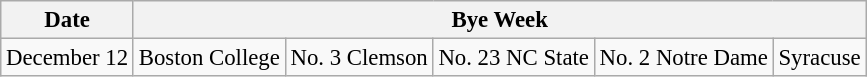<table class="wikitable" style="font-size:95%;">
<tr>
<th>Date</th>
<th colspan="8">Bye Week</th>
</tr>
<tr>
<td>December 12</td>
<td>Boston College</td>
<td>No. 3 Clemson</td>
<td>No. 23 NC State</td>
<td>No. 2 Notre Dame</td>
<td>Syracuse</td>
</tr>
</table>
